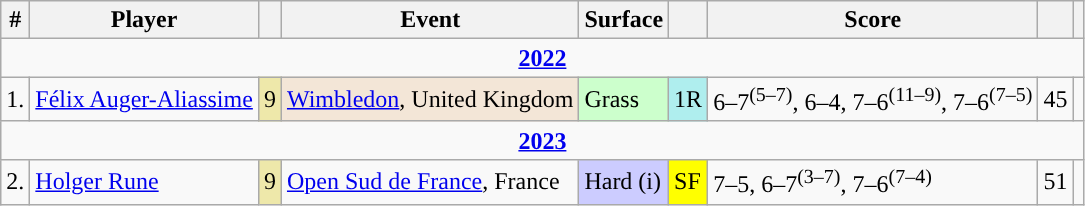<table class="wikitable sortable">
<tr>
<th class="unsortable">#</th>
<th>Player</th>
<th></th>
<th>Event</th>
<th>Surface</th>
<th class="unsortable"></th>
<th class="unsortable">Score</th>
<th class="unsortable"></th>
<th class="unsortable"></th>
</tr>
<tr>
<td colspan="9" style="text-align:center"><strong><a href='#'>2022</a></strong></td>
</tr>
<tr>
<td>1.</td>
<td> <a href='#'>Félix Auger-Aliassime</a></td>
<td align=center bgcolor=eee8aa>9</td>
<td bgcolor=f3e6d7><a href='#'>Wimbledon</a>, United Kingdom</td>
<td bgcolor=ccffcc>Grass</td>
<td bgcolor=afeeee>1R</td>
<td>6–7<sup>(5–7)</sup>, 6–4, 7–6<sup>(11–9)</sup>, 7–6<sup>(7–5)</sup></td>
<td align=center>45</td>
<td></td>
</tr>
<tr>
<td colspan="9" style="text-align:center"><strong><a href='#'>2023</a></strong></td>
</tr>
<tr>
<td>2.</td>
<td> <a href='#'>Holger Rune</a></td>
<td align=center bgcolor=eee8aa>9</td>
<td><a href='#'>Open Sud de France</a>, France</td>
<td bgcolor=ccccff>Hard (i)</td>
<td bgcolor=yellow>SF</td>
<td>7–5, 6–7<sup>(3–7)</sup>, 7–6<sup>(7–4)</sup></td>
<td align=center>51</td>
<td></td>
</tr>
</table>
